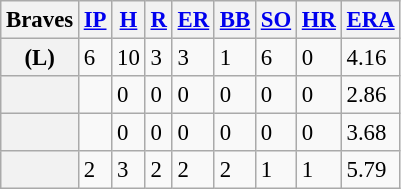<table class="wikitable sortable plainrowheaders" style="font-size:95%;">
<tr>
<th>Braves</th>
<th scope="col"><a href='#'>IP</a></th>
<th scope="col"><a href='#'>H</a></th>
<th scope="col"><a href='#'>R</a></th>
<th scope="col"><a href='#'>ER</a></th>
<th scope="col"><a href='#'>BB</a></th>
<th scope="col"><a href='#'>SO</a></th>
<th scope="col"><a href='#'>HR</a></th>
<th scope="col"><a href='#'>ERA</a></th>
</tr>
<tr>
<th scope="row"> (L)</th>
<td>6</td>
<td>10</td>
<td>3</td>
<td>3</td>
<td>1</td>
<td>6</td>
<td>0</td>
<td>4.16</td>
</tr>
<tr>
<th scope="row"></th>
<td></td>
<td>0</td>
<td>0</td>
<td>0</td>
<td>0</td>
<td>0</td>
<td>0</td>
<td>2.86</td>
</tr>
<tr>
<th scope="row"></th>
<td></td>
<td>0</td>
<td>0</td>
<td>0</td>
<td>0</td>
<td>0</td>
<td>0</td>
<td>3.68</td>
</tr>
<tr>
<th scope="row"></th>
<td>2</td>
<td>3</td>
<td>2</td>
<td>2</td>
<td>2</td>
<td>1</td>
<td>1</td>
<td>5.79</td>
</tr>
</table>
